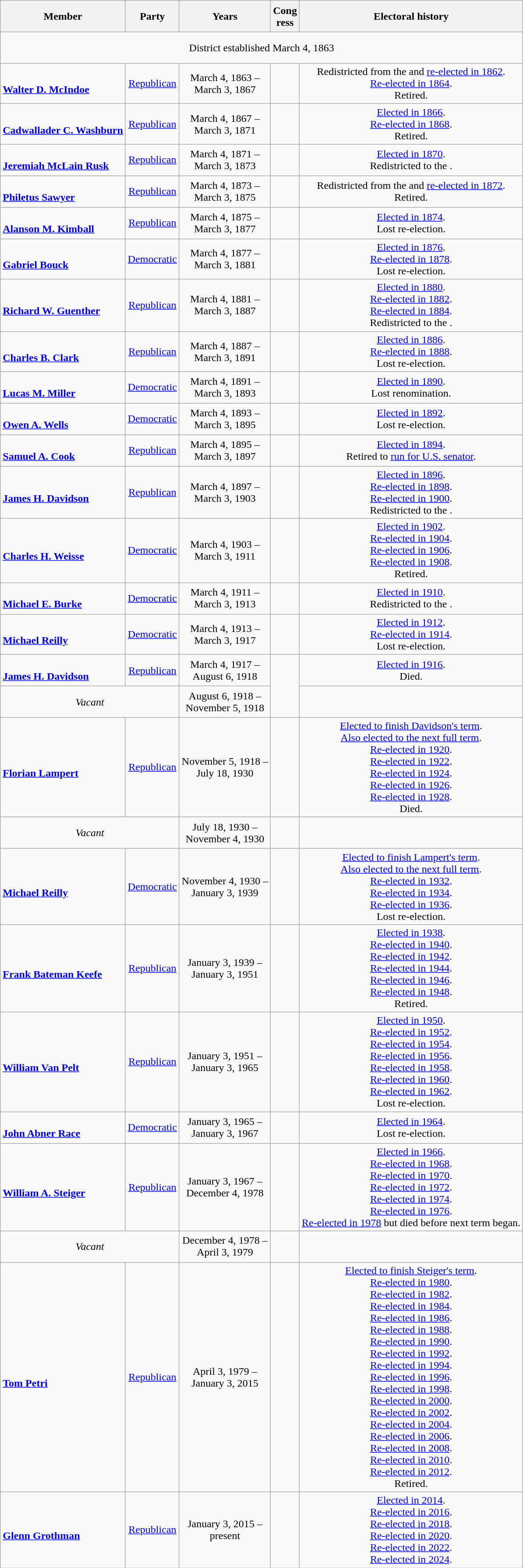<table class="wikitable" style="text-align:center">
<tr style="height:3em">
<th>Member</th>
<th>Party</th>
<th>Years</th>
<th>Cong<br>ress</th>
<th>Electoral history</th>
</tr>
<tr style="height:3em">
<td colspan="5">District established March 4, 1863</td>
</tr>
<tr style="height:3em">
<td align=left><br><strong><a href='#'>Walter D. McIndoe</a></strong><br></td>
<td><a href='#'>Republican</a></td>
<td nowrap>March 4, 1863 –<br>March 3, 1867</td>
<td></td>
<td>Redistricted from the  and <a href='#'>re-elected in 1862</a>.<br><a href='#'>Re-elected in 1864</a>.<br>Retired.</td>
</tr>
<tr style="height:3em">
<td align=left><br><strong><a href='#'>Cadwallader C. Washburn</a></strong><br></td>
<td><a href='#'>Republican</a></td>
<td nowrap>March 4, 1867 –<br>March 3, 1871</td>
<td></td>
<td><a href='#'>Elected in 1866</a>.<br><a href='#'>Re-elected in 1868</a>.<br>Retired.</td>
</tr>
<tr style="height:3em">
<td align=left><br><strong><a href='#'>Jeremiah McLain Rusk</a></strong><br></td>
<td><a href='#'>Republican</a></td>
<td nowrap>March 4, 1871 –<br>March 3, 1873</td>
<td></td>
<td><a href='#'>Elected in 1870</a>.<br>Redistricted to the .</td>
</tr>
<tr style="height:3em">
<td align=left><br><strong><a href='#'>Philetus Sawyer</a></strong><br></td>
<td><a href='#'>Republican</a></td>
<td nowrap>March 4, 1873 –<br>March 3, 1875</td>
<td></td>
<td>Redistricted from the  and <a href='#'>re-elected in 1872</a>.<br>Retired.</td>
</tr>
<tr style="height:3em">
<td align=left><br><strong><a href='#'>Alanson M. Kimball</a></strong><br></td>
<td><a href='#'>Republican</a></td>
<td nowrap>March 4, 1875 –<br>March 3, 1877</td>
<td></td>
<td><a href='#'>Elected in 1874</a>.<br>Lost re-election.</td>
</tr>
<tr style="height:3em">
<td align=left><br><strong><a href='#'>Gabriel Bouck</a></strong><br></td>
<td><a href='#'>Democratic</a></td>
<td nowrap>March 4, 1877 –<br>March 3, 1881</td>
<td></td>
<td><a href='#'>Elected in 1876</a>.<br><a href='#'>Re-elected in 1878</a>.<br>Lost re-election.</td>
</tr>
<tr style="height:3em">
<td align=left><br><strong><a href='#'>Richard W. Guenther</a></strong><br></td>
<td><a href='#'>Republican</a></td>
<td nowrap>March 4, 1881 –<br>March 3, 1887</td>
<td></td>
<td><a href='#'>Elected in 1880</a>.<br><a href='#'>Re-elected in 1882</a>.<br><a href='#'>Re-elected in 1884</a>.<br>Redistricted to the .</td>
</tr>
<tr style="height:3em">
<td align=left><br><strong><a href='#'>Charles B. Clark</a></strong><br></td>
<td><a href='#'>Republican</a></td>
<td nowrap>March 4, 1887 –<br>March 3, 1891</td>
<td></td>
<td><a href='#'>Elected in 1886</a>.<br><a href='#'>Re-elected in 1888</a>.<br>Lost re-election.</td>
</tr>
<tr style="height:3em">
<td align=left><br><strong><a href='#'>Lucas M. Miller</a></strong><br></td>
<td><a href='#'>Democratic</a></td>
<td nowrap>March 4, 1891 –<br>March 3, 1893</td>
<td></td>
<td><a href='#'>Elected in 1890</a>.<br>Lost renomination.</td>
</tr>
<tr style="height:3em">
<td align=left><br><strong><a href='#'>Owen A. Wells</a></strong><br></td>
<td><a href='#'>Democratic</a></td>
<td nowrap>March 4, 1893 –<br>March 3, 1895</td>
<td></td>
<td><a href='#'>Elected in 1892</a>.<br>Lost re-election.</td>
</tr>
<tr style="height:3em">
<td align=left><br><strong><a href='#'>Samuel A. Cook</a></strong><br></td>
<td><a href='#'>Republican</a></td>
<td nowrap>March 4, 1895 –<br>March 3, 1897</td>
<td></td>
<td><a href='#'>Elected in 1894</a>.<br>Retired to <a href='#'>run for U.S. senator</a>.</td>
</tr>
<tr style="height:3em">
<td align=left><br><strong><a href='#'>James H. Davidson</a></strong><br></td>
<td><a href='#'>Republican</a></td>
<td nowrap>March 4, 1897 –<br>March 3, 1903</td>
<td></td>
<td><a href='#'>Elected in 1896</a>.<br><a href='#'>Re-elected in 1898</a>.<br><a href='#'>Re-elected in 1900</a>.<br>Redistricted to the .</td>
</tr>
<tr style="height:3em">
<td align=left><br><strong><a href='#'>Charles H. Weisse</a></strong><br></td>
<td><a href='#'>Democratic</a></td>
<td nowrap>March 4, 1903 –<br>March 3, 1911</td>
<td></td>
<td><a href='#'>Elected in 1902</a>.<br><a href='#'>Re-elected in 1904</a>.<br><a href='#'>Re-elected in 1906</a>.<br><a href='#'>Re-elected in 1908</a>.<br>Retired.</td>
</tr>
<tr style="height:3em">
<td align=left><br><strong><a href='#'>Michael E. Burke</a></strong><br></td>
<td><a href='#'>Democratic</a></td>
<td nowrap>March 4, 1911 –<br>March 3, 1913</td>
<td></td>
<td><a href='#'>Elected in 1910</a>.<br>Redistricted to the .</td>
</tr>
<tr style="height:3em">
<td align=left><br><strong><a href='#'>Michael Reilly</a></strong><br></td>
<td><a href='#'>Democratic</a></td>
<td nowrap>March 4, 1913 –<br>March 3, 1917</td>
<td></td>
<td><a href='#'>Elected in 1912</a>.<br><a href='#'>Re-elected in 1914</a>.<br>Lost re-election.</td>
</tr>
<tr style="height:3em">
<td align=left><br><strong><a href='#'>James H. Davidson</a></strong><br></td>
<td><a href='#'>Republican</a></td>
<td nowrap>March 4, 1917 –<br>August 6, 1918</td>
<td rowspan=2></td>
<td><a href='#'>Elected in 1916</a>.<br>Died.</td>
</tr>
<tr style="height:3em">
<td colspan="2"><em>Vacant</em></td>
<td nowrap>August 6, 1918 –<br>November 5, 1918</td>
<td></td>
</tr>
<tr style="height:3em">
<td align=left><br> <strong><a href='#'>Florian Lampert</a></strong><br></td>
<td><a href='#'>Republican</a></td>
<td nowrap>November 5, 1918 –<br>July 18, 1930</td>
<td></td>
<td><a href='#'>Elected to finish Davidson's term</a>.<br><a href='#'>Also elected to the next full term</a>.<br><a href='#'>Re-elected in 1920</a>.<br><a href='#'>Re-elected in 1922</a>.<br><a href='#'>Re-elected in 1924</a>.<br><a href='#'>Re-elected in 1926</a>.<br><a href='#'>Re-elected in 1928</a>.<br>Died.</td>
</tr>
<tr style="height:3em">
<td colspan="2"><em>Vacant</em></td>
<td nowrap>July 18, 1930 –<br>November 4, 1930</td>
<td></td>
<td></td>
</tr>
<tr style="height:3em">
<td align=left><br><strong><a href='#'>Michael Reilly</a></strong><br></td>
<td><a href='#'>Democratic</a></td>
<td nowrap>November 4, 1930 –<br>January 3, 1939</td>
<td></td>
<td><a href='#'>Elected to finish Lampert's term</a>.<br><a href='#'>Also elected to the next full term</a>.<br><a href='#'>Re-elected in 1932</a>.<br><a href='#'>Re-elected in 1934</a>.<br><a href='#'>Re-elected in 1936</a>.<br>Lost re-election.</td>
</tr>
<tr style="height:3em">
<td align=left><br><strong><a href='#'>Frank Bateman Keefe</a></strong><br></td>
<td><a href='#'>Republican</a></td>
<td nowrap>January 3, 1939 –<br>January 3, 1951</td>
<td></td>
<td><a href='#'>Elected in 1938</a>.<br><a href='#'>Re-elected in 1940</a>.<br><a href='#'>Re-elected in 1942</a>.<br><a href='#'>Re-elected in 1944</a>.<br><a href='#'>Re-elected in 1946</a>.<br><a href='#'>Re-elected in 1948</a>.<br>Retired.</td>
</tr>
<tr style="height:3em">
<td align=left><br><strong><a href='#'>William Van Pelt</a></strong><br></td>
<td><a href='#'>Republican</a></td>
<td nowrap>January 3, 1951 –<br>January 3, 1965</td>
<td></td>
<td><a href='#'>Elected in 1950</a>.<br><a href='#'>Re-elected in 1952</a>.<br><a href='#'>Re-elected in 1954</a>.<br><a href='#'>Re-elected in 1956</a>.<br><a href='#'>Re-elected in 1958</a>.<br><a href='#'>Re-elected in 1960</a>.<br><a href='#'>Re-elected in 1962</a>.<br>Lost re-election.</td>
</tr>
<tr style="height:3em">
<td align=left><br><strong><a href='#'>John Abner Race</a></strong><br></td>
<td><a href='#'>Democratic</a></td>
<td nowrap>January 3, 1965 –<br>January 3, 1967</td>
<td></td>
<td><a href='#'>Elected in 1964</a>.<br>Lost re-election.</td>
</tr>
<tr style="height:3em">
<td align=left><br><strong><a href='#'>William A. Steiger</a></strong><br></td>
<td><a href='#'>Republican</a></td>
<td nowrap>January 3, 1967 –<br>December 4, 1978</td>
<td></td>
<td><a href='#'>Elected in 1966</a>.<br><a href='#'>Re-elected in 1968</a>.<br><a href='#'>Re-elected in 1970</a>.<br><a href='#'>Re-elected in 1972</a>.<br><a href='#'>Re-elected in 1974</a>.<br><a href='#'>Re-elected in 1976</a>.<br><a href='#'>Re-elected in 1978</a> but died before next term began.</td>
</tr>
<tr style="height:3em">
<td colspan="2"><em>Vacant</em></td>
<td nowrap>December 4, 1978 –<br>April 3, 1979</td>
<td></td>
<td></td>
</tr>
<tr style="height:3em">
<td align=left><br><strong><a href='#'>Tom Petri</a></strong><br></td>
<td><a href='#'>Republican</a></td>
<td nowrap>April 3, 1979 –<br>January 3, 2015</td>
<td></td>
<td><a href='#'>Elected to finish Steiger's term</a>.<br><a href='#'>Re-elected in 1980</a>.<br><a href='#'>Re-elected in 1982</a>.<br><a href='#'>Re-elected in 1984</a>.<br><a href='#'>Re-elected in 1986</a>.<br><a href='#'>Re-elected in 1988</a>.<br><a href='#'>Re-elected in 1990</a>.<br> <a href='#'>Re-elected in 1992</a>.<br><a href='#'>Re-elected in 1994</a>.<br><a href='#'>Re-elected in 1996</a>.<br><a href='#'>Re-elected in 1998</a>.<br><a href='#'>Re-elected in 2000</a>.<br><a href='#'>Re-elected in 2002</a>.<br><a href='#'>Re-elected in 2004</a>.<br><a href='#'>Re-elected in 2006</a>.<br><a href='#'>Re-elected in 2008</a>.<br><a href='#'>Re-elected in 2010</a>.<br><a href='#'>Re-elected in 2012</a>.<br>Retired.</td>
</tr>
<tr style="height:3em">
<td align=left><br><strong><a href='#'>Glenn Grothman</a></strong><br></td>
<td><a href='#'>Republican</a></td>
<td nowrap>January 3, 2015 –<br>present</td>
<td></td>
<td><a href='#'>Elected in 2014</a>.<br><a href='#'>Re-elected in 2016</a>.<br><a href='#'>Re-elected in 2018</a>.<br><a href='#'>Re-elected in 2020</a>.<br><a href='#'>Re-elected in 2022</a>.<br><a href='#'>Re-elected in 2024</a>.</td>
</tr>
</table>
